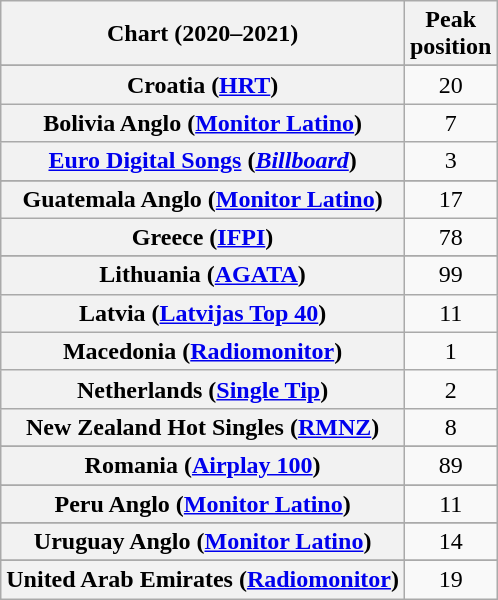<table class="wikitable sortable plainrowheaders" style="text-align:center">
<tr>
<th scope="col">Chart (2020–2021)</th>
<th scope="col">Peak<br>position</th>
</tr>
<tr>
</tr>
<tr>
<th scope="row">Croatia (<a href='#'>HRT</a>)</th>
<td>20</td>
</tr>
<tr>
<th scope="row">Bolivia Anglo (<a href='#'>Monitor Latino</a>)</th>
<td>7</td>
</tr>
<tr>
<th scope="row"><a href='#'>Euro Digital Songs</a> (<em><a href='#'>Billboard</a></em>)</th>
<td>3</td>
</tr>
<tr>
</tr>
<tr>
<th scope="row">Guatemala Anglo (<a href='#'>Monitor Latino</a>)</th>
<td>17</td>
</tr>
<tr>
<th scope="row">Greece (<a href='#'>IFPI</a>)</th>
<td>78</td>
</tr>
<tr>
</tr>
<tr>
</tr>
<tr>
<th scope="row">Lithuania (<a href='#'>AGATA</a>)</th>
<td>99</td>
</tr>
<tr>
<th scope="row">Latvia (<a href='#'>Latvijas Top 40</a>)</th>
<td>11</td>
</tr>
<tr>
<th scope=row>Macedonia (<a href='#'>Radiomonitor</a>)</th>
<td>1</td>
</tr>
<tr>
<th scope="row">Netherlands (<a href='#'>Single Tip</a>)</th>
<td>2</td>
</tr>
<tr>
<th scope="row">New Zealand Hot Singles (<a href='#'>RMNZ</a>)</th>
<td>8</td>
</tr>
<tr>
</tr>
<tr>
<th scope="row">Romania (<a href='#'>Airplay 100</a>)</th>
<td>89</td>
</tr>
<tr>
</tr>
<tr>
</tr>
<tr>
<th scope="row">Peru Anglo (<a href='#'>Monitor Latino</a>)</th>
<td>11</td>
</tr>
<tr>
</tr>
<tr>
</tr>
<tr>
<th scope="row">Uruguay Anglo (<a href='#'>Monitor Latino</a>)</th>
<td>14</td>
</tr>
<tr>
</tr>
<tr>
<th scope=row>United Arab Emirates (<a href='#'>Radiomonitor</a>)</th>
<td>19</td>
</tr>
</table>
